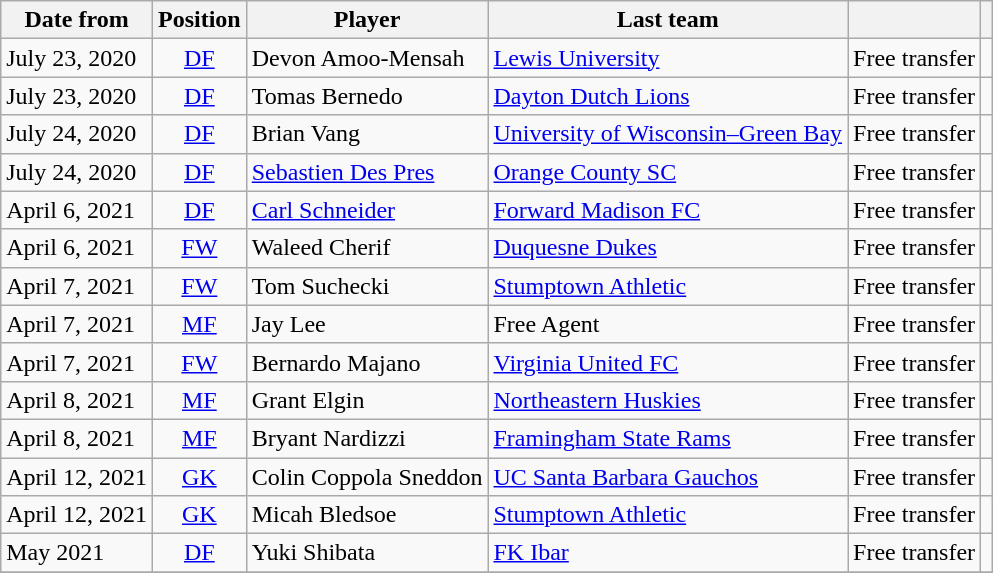<table class="wikitable">
<tr>
<th>Date from</th>
<th style="text-align:center;">Position</th>
<th>Player</th>
<th>Last team</th>
<th></th>
<th style="text-align:center;"></th>
</tr>
<tr>
<td>July 23, 2020</td>
<td style="text-align:center;"><a href='#'>DF</a></td>
<td> Devon Amoo-Mensah</td>
<td><a href='#'>Lewis University</a></td>
<td>Free transfer</td>
<td style="text-align:center;"></td>
</tr>
<tr>
<td>July 23, 2020</td>
<td style="text-align:center;"><a href='#'>DF</a></td>
<td> Tomas Bernedo</td>
<td><a href='#'>Dayton Dutch Lions</a></td>
<td>Free transfer</td>
<td style="text-align:center;"></td>
</tr>
<tr>
<td>July 24, 2020</td>
<td style="text-align:center;"><a href='#'>DF</a></td>
<td> Brian Vang</td>
<td><a href='#'>University of Wisconsin–Green Bay</a></td>
<td>Free transfer</td>
<td style="text-align:center;"></td>
</tr>
<tr>
<td>July 24, 2020</td>
<td style="text-align:center;"><a href='#'>DF</a></td>
<td> <a href='#'>Sebastien Des Pres</a></td>
<td><a href='#'>Orange County SC</a></td>
<td>Free transfer</td>
<td style="text-align:center;"></td>
</tr>
<tr>
<td>April 6, 2021</td>
<td style="text-align:center;"><a href='#'>DF</a></td>
<td> <a href='#'>Carl Schneider</a></td>
<td><a href='#'>Forward Madison FC</a></td>
<td>Free transfer</td>
<td style="text-align:center;"></td>
</tr>
<tr>
<td>April 6, 2021</td>
<td style="text-align:center;"><a href='#'>FW</a></td>
<td> Waleed Cherif</td>
<td><a href='#'>Duquesne Dukes</a></td>
<td>Free transfer</td>
<td style="text-align:center;"></td>
</tr>
<tr>
<td>April 7, 2021</td>
<td style="text-align:center;"><a href='#'>FW</a></td>
<td> Tom Suchecki</td>
<td><a href='#'>Stumptown Athletic</a></td>
<td>Free transfer</td>
<td style="text-align:center;"></td>
</tr>
<tr>
<td>April 7, 2021</td>
<td style="text-align:center;"><a href='#'>MF</a></td>
<td> Jay Lee</td>
<td>Free Agent</td>
<td>Free transfer</td>
<td style="text-align:center;"></td>
</tr>
<tr>
<td>April 7, 2021</td>
<td style="text-align:center;"><a href='#'>FW</a></td>
<td> Bernardo Majano</td>
<td><a href='#'>Virginia United FC</a></td>
<td>Free transfer</td>
<td style="text-align:center;"></td>
</tr>
<tr>
<td>April 8, 2021</td>
<td style="text-align:center;"><a href='#'>MF</a></td>
<td> Grant Elgin</td>
<td><a href='#'>Northeastern Huskies</a></td>
<td>Free transfer</td>
<td style="text-align:center;"></td>
</tr>
<tr>
<td>April 8, 2021</td>
<td style="text-align:center;"><a href='#'>MF</a></td>
<td> Bryant Nardizzi</td>
<td><a href='#'>Framingham State Rams</a></td>
<td>Free transfer</td>
<td style="text-align:center;"></td>
</tr>
<tr>
<td>April 12, 2021</td>
<td style="text-align:center;"><a href='#'>GK</a></td>
<td> Colin Coppola Sneddon</td>
<td><a href='#'>UC Santa Barbara Gauchos</a></td>
<td>Free transfer</td>
<td style="text-align:center;"></td>
</tr>
<tr>
<td>April 12, 2021</td>
<td style="text-align:center;"><a href='#'>GK</a></td>
<td> Micah Bledsoe</td>
<td><a href='#'>Stumptown Athletic</a></td>
<td>Free transfer</td>
<td style="text-align:center;"></td>
</tr>
<tr>
<td>May 2021</td>
<td style="text-align:center;"><a href='#'>DF</a></td>
<td> Yuki Shibata</td>
<td> <a href='#'>FK Ibar</a></td>
<td>Free transfer</td>
<td style="text-align:center;"></td>
</tr>
<tr>
</tr>
</table>
